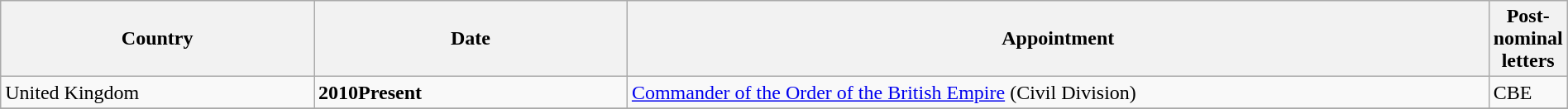<table class="wikitable" style="width:100%;">
<tr>
<th style="width:20%;">Country</th>
<th style="width:20%;">Date</th>
<th style="width:55%;">Appointment</th>
<th style="width:5%;">Post-nominal letters</th>
</tr>
<tr>
<td>United Kingdom</td>
<td><strong>2010Present</strong></td>
<td><a href='#'>Commander of the Order of the British Empire</a> (Civil Division)</td>
<td>CBE</td>
</tr>
<tr>
</tr>
</table>
